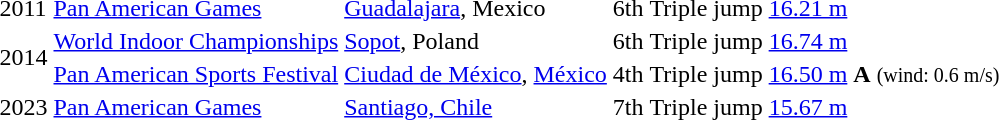<table>
<tr>
<td>2011</td>
<td><a href='#'>Pan American Games</a></td>
<td><a href='#'>Guadalajara</a>, Mexico</td>
<td>6th</td>
<td>Triple jump</td>
<td><a href='#'>16.21 m</a></td>
</tr>
<tr>
<td rowspan=2>2014</td>
<td><a href='#'>World Indoor Championships</a></td>
<td><a href='#'>Sopot</a>, Poland</td>
<td>6th</td>
<td>Triple jump</td>
<td><a href='#'>16.74 m</a></td>
</tr>
<tr>
<td><a href='#'>Pan American Sports Festival</a></td>
<td><a href='#'>Ciudad de México</a>, <a href='#'>México</a></td>
<td>4th</td>
<td>Triple jump</td>
<td><a href='#'>16.50 m</a>  <strong>A</strong> <small>(wind: 0.6 m/s)</small></td>
</tr>
<tr>
<td>2023</td>
<td><a href='#'>Pan American Games</a></td>
<td><a href='#'>Santiago, Chile</a></td>
<td>7th</td>
<td>Triple jump</td>
<td><a href='#'>15.67 m</a></td>
</tr>
</table>
